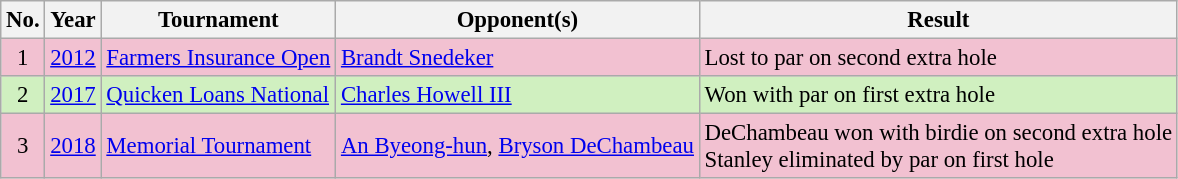<table class="wikitable" style="font-size:95%;">
<tr>
<th>No.</th>
<th>Year</th>
<th>Tournament</th>
<th>Opponent(s)</th>
<th>Result</th>
</tr>
<tr style="background:#F2C1D1;">
<td align=center>1</td>
<td><a href='#'>2012</a></td>
<td><a href='#'>Farmers Insurance Open</a></td>
<td> <a href='#'>Brandt Snedeker</a></td>
<td>Lost to par on second extra hole</td>
</tr>
<tr style="background:#D0F0C0;">
<td align=center>2</td>
<td><a href='#'>2017</a></td>
<td><a href='#'>Quicken Loans National</a></td>
<td> <a href='#'>Charles Howell III</a></td>
<td>Won with par on first extra hole</td>
</tr>
<tr style="background:#F2C1D1;">
<td align=center>3</td>
<td><a href='#'>2018</a></td>
<td><a href='#'>Memorial Tournament</a></td>
<td> <a href='#'>An Byeong-hun</a>,  <a href='#'>Bryson DeChambeau</a></td>
<td>DeChambeau won with birdie on second extra hole<br>Stanley eliminated by par on first hole</td>
</tr>
</table>
